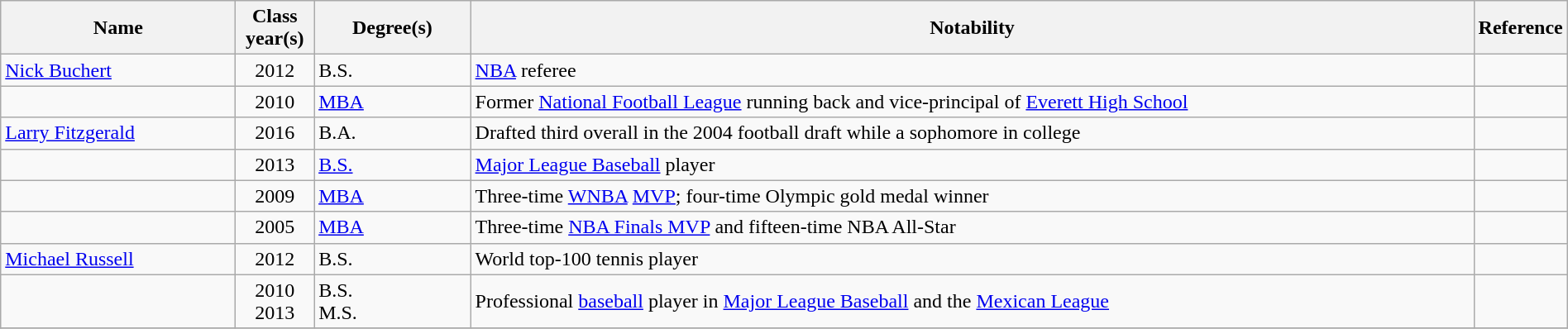<table class="wikitable sortable" style="width:100%">
<tr>
<th width="15%">Name</th>
<th width="5%">Class year(s)</th>
<th width="10%">Degree(s)</th>
<th width="*" class="unsortable">Notability</th>
<th width="5%" class="unsortable">Reference</th>
</tr>
<tr>
<td><a href='#'>Nick Buchert</a></td>
<td align="center">2012</td>
<td>B.S.</td>
<td><a href='#'>NBA</a> referee</td>
<td align="center"><br></td>
</tr>
<tr>
<td></td>
<td align="center">2010</td>
<td><a href='#'>MBA</a></td>
<td>Former <a href='#'>National Football League</a> running back and vice-principal of <a href='#'>Everett High School</a></td>
<td align="center"></td>
</tr>
<tr>
<td><a href='#'>Larry Fitzgerald</a></td>
<td align="center">2016</td>
<td>B.A.</td>
<td>Drafted third overall in the 2004 football draft while a sophomore in college</td>
<td align="center"></td>
</tr>
<tr>
<td></td>
<td align="center">2013</td>
<td><a href='#'>B.S.</a></td>
<td><a href='#'>Major League Baseball</a> player</td>
<td align="center"></td>
</tr>
<tr>
<td></td>
<td align="center">2009</td>
<td><a href='#'>MBA</a></td>
<td>Three-time <a href='#'>WNBA</a> <a href='#'>MVP</a>; four-time Olympic gold medal winner</td>
<td align="center"></td>
</tr>
<tr>
<td></td>
<td align="center">2005</td>
<td><a href='#'>MBA</a></td>
<td>Three-time <a href='#'>NBA Finals MVP</a> and fifteen-time NBA All-Star</td>
<td align="center"></td>
</tr>
<tr>
<td><a href='#'>Michael Russell</a></td>
<td align="center">2012</td>
<td>B.S.</td>
<td>World top-100 tennis player</td>
<td align="center"><br></td>
</tr>
<tr>
<td></td>
<td align="center">2010<br>2013</td>
<td>B.S.<br>M.S.</td>
<td>Professional <a href='#'>baseball</a> player in <a href='#'>Major League Baseball</a> and the <a href='#'>Mexican League</a></td>
<td align="center"></td>
</tr>
<tr>
</tr>
</table>
